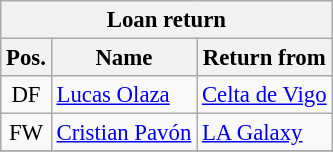<table class="wikitable" style="font-size:95%;">
<tr>
<th colspan="5">Loan return</th>
</tr>
<tr>
<th>Pos.</th>
<th>Name</th>
<th>Return from</th>
</tr>
<tr>
<td align="center">DF</td>
<td> <a href='#'>Lucas Olaza</a></td>
<td> <a href='#'>Celta de Vigo</a></td>
</tr>
<tr>
<td align="center">FW</td>
<td> <a href='#'>Cristian Pavón</a></td>
<td> <a href='#'>LA Galaxy</a></td>
</tr>
<tr>
</tr>
</table>
